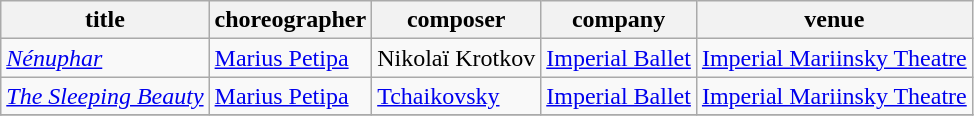<table class="wikitable">
<tr>
<th>title</th>
<th>choreographer</th>
<th>composer</th>
<th>company</th>
<th>venue</th>
</tr>
<tr>
<td><em><a href='#'>Nénuphar</a></em></td>
<td><a href='#'>Marius Petipa</a></td>
<td>Nikolaï Krotkov</td>
<td><a href='#'>Imperial Ballet</a></td>
<td><a href='#'>Imperial Mariinsky Theatre</a></td>
</tr>
<tr>
<td><em><a href='#'> The Sleeping Beauty</a></em></td>
<td><a href='#'>Marius Petipa</a></td>
<td><a href='#'>Tchaikovsky</a></td>
<td><a href='#'>Imperial Ballet</a></td>
<td><a href='#'>Imperial Mariinsky Theatre</a></td>
</tr>
<tr>
</tr>
</table>
